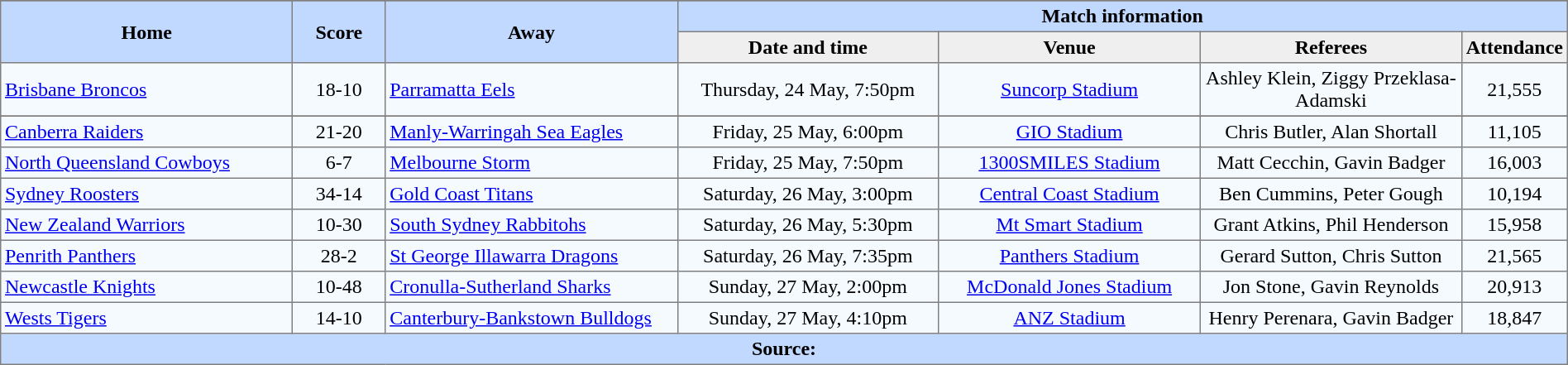<table border="1" cellpadding="3" cellspacing="0" style="border-collapse:collapse; text-align:center; width:100%;">
<tr style="background:#c1d8ff;">
</tr>
<tr style="background:#c1d8ff;">
<th rowspan="2" style="width:19%;">Home</th>
<th rowspan="2" style="width:6%;">Score</th>
<th rowspan="2" style="width:19%;">Away</th>
<th colspan=6>Match information</th>
</tr>
<tr style="background:#efefef;">
<th width=17%>Date and time</th>
<th width=17%>Venue</th>
<th width=17%>Referees</th>
<th width=5%>Attendance</th>
</tr>
<tr style="text-align:center; background:#f5faff;">
<td align="left"> <a href='#'>Brisbane Broncos</a></td>
<td>18-10</td>
<td align="left"> <a href='#'>Parramatta Eels</a></td>
<td>Thursday, 24 May, 7:50pm</td>
<td><a href='#'>Suncorp Stadium</a></td>
<td>Ashley Klein, Ziggy Przeklasa-Adamski</td>
<td>21,555</td>
</tr>
<tr style="background:#c1d8ff;">
</tr>
<tr style="text-align:center; background:#f5faff;">
<td align="left"> <a href='#'>Canberra Raiders</a></td>
<td>21-20</td>
<td align="left"> <a href='#'>Manly-Warringah Sea Eagles</a></td>
<td>Friday, 25 May, 6:00pm</td>
<td><a href='#'>GIO Stadium</a></td>
<td>Chris Butler, Alan Shortall</td>
<td>11,105</td>
</tr>
<tr style="text-align:center; background:#f5faff;">
<td align="left"> <a href='#'>North Queensland Cowboys</a></td>
<td>6-7</td>
<td align="left"> <a href='#'>Melbourne Storm</a></td>
<td>Friday, 25 May, 7:50pm</td>
<td><a href='#'>1300SMILES Stadium</a></td>
<td>Matt Cecchin, Gavin Badger</td>
<td>16,003</td>
</tr>
<tr style="text-align:center; background:#f5faff;">
<td align="left"> <a href='#'>Sydney Roosters</a></td>
<td>34-14</td>
<td align="left"> <a href='#'>Gold Coast Titans</a></td>
<td>Saturday, 26 May, 3:00pm</td>
<td><a href='#'>Central Coast Stadium</a></td>
<td>Ben Cummins, Peter Gough</td>
<td>10,194</td>
</tr>
<tr style="text-align:center; background:#f5faff;">
<td align="left"> <a href='#'>New Zealand Warriors</a></td>
<td>10-30</td>
<td align="left"> <a href='#'>South Sydney Rabbitohs</a></td>
<td>Saturday, 26 May, 5:30pm</td>
<td><a href='#'>Mt Smart Stadium</a></td>
<td>Grant Atkins, Phil Henderson</td>
<td>15,958</td>
</tr>
<tr style="text-align:center; background:#f5faff;">
<td align="left"> <a href='#'>Penrith Panthers</a></td>
<td>28-2</td>
<td align="left"> <a href='#'>St George Illawarra Dragons</a></td>
<td>Saturday, 26 May, 7:35pm</td>
<td><a href='#'>Panthers Stadium</a></td>
<td>Gerard Sutton, Chris Sutton</td>
<td>21,565</td>
</tr>
<tr style="text-align:center; background:#f5faff;">
<td align="left"> <a href='#'>Newcastle Knights</a></td>
<td>10-48</td>
<td align="left"> <a href='#'>Cronulla-Sutherland Sharks</a></td>
<td>Sunday, 27 May, 2:00pm</td>
<td><a href='#'>McDonald Jones Stadium</a></td>
<td>Jon Stone, Gavin Reynolds</td>
<td>20,913</td>
</tr>
<tr style="text-align:center; background:#f5faff;">
<td align="left"> <a href='#'>Wests Tigers</a></td>
<td>14-10</td>
<td align="left"> <a href='#'>Canterbury-Bankstown Bulldogs</a></td>
<td>Sunday, 27 May, 4:10pm</td>
<td><a href='#'>ANZ Stadium</a></td>
<td>Henry Perenara, Gavin Badger</td>
<td>18,847</td>
</tr>
<tr style="background:#c1d8ff;">
<th colspan=7>Source:</th>
</tr>
</table>
